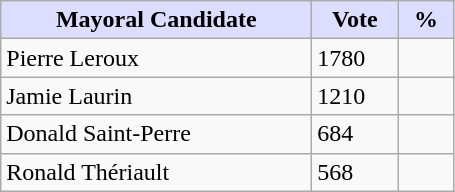<table class="wikitable">
<tr>
<th style="background:#ddf; width:200px;">Mayoral Candidate</th>
<th style="background:#ddf; width:50px;">Vote</th>
<th style="background:#ddf; width:30px;">%</th>
</tr>
<tr>
<td> Pierre Leroux</td>
<td>1780</td>
<td></td>
</tr>
<tr>
<td>Jamie Laurin</td>
<td>1210</td>
<td></td>
</tr>
<tr>
<td>Donald Saint-Perre</td>
<td>684</td>
<td></td>
</tr>
<tr>
<td>Ronald Thériault</td>
<td>568</td>
<td></td>
</tr>
</table>
